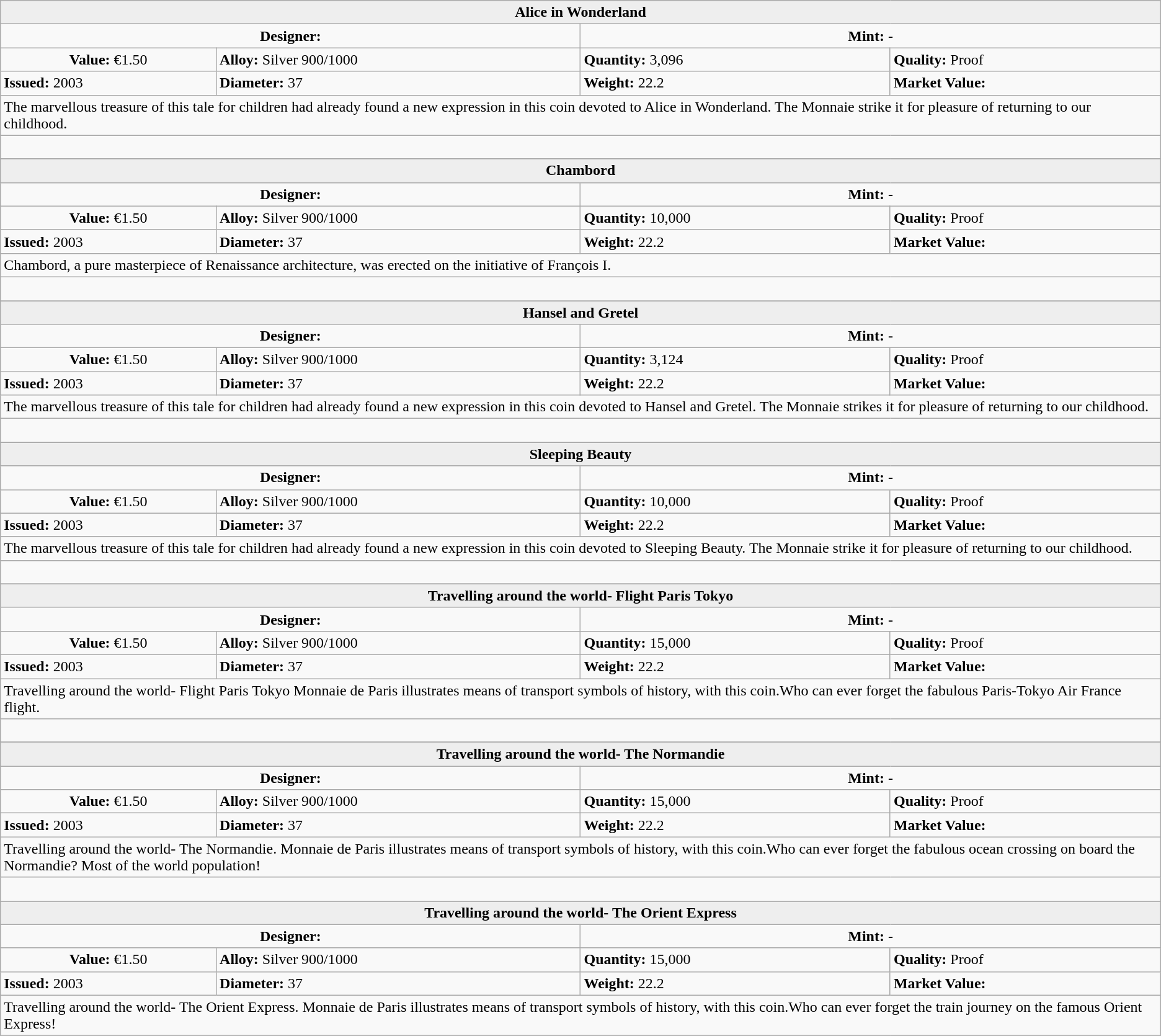<table class="wikitable">
<tr>
<th colspan="4" align=center style="background:#eeeeee;">Alice in Wonderland</th>
</tr>
<tr>
<td colspan="2" width="50%" align=center><strong>Designer:</strong></td>
<td colspan="2" width="50%" align=center><strong>Mint:</strong> -</td>
</tr>
<tr>
<td align=center><strong>Value:</strong>	€1.50</td>
<td><strong>Alloy:</strong>	Silver 900/1000</td>
<td><strong>Quantity:</strong>	3,096</td>
<td><strong>Quality:</strong>	Proof</td>
</tr>
<tr>
<td><strong>Issued:</strong>	2003</td>
<td><strong>Diameter:</strong>	37</td>
<td><strong>Weight:</strong>	22.2</td>
<td><strong>Market Value:</strong></td>
</tr>
<tr>
<td colspan="4" align=left>The marvellous treasure of this tale for children had already found a new expression in this coin devoted to Alice in Wonderland. The Monnaie strike it for pleasure of returning to our childhood.</td>
</tr>
<tr>
<td colspan="4"> </td>
</tr>
<tr>
</tr>
<tr>
<th colspan="4" align=center style="background:#eeeeee;">Chambord</th>
</tr>
<tr>
<td colspan="2" width="50%" align=center><strong>Designer:</strong></td>
<td colspan="2" width="50%" align=center><strong>Mint:</strong> -</td>
</tr>
<tr>
<td align=center><strong>Value:</strong>	€1.50</td>
<td><strong>Alloy:</strong>	Silver 900/1000</td>
<td><strong>Quantity:</strong>	10,000</td>
<td><strong>Quality:</strong>	Proof</td>
</tr>
<tr>
<td><strong>Issued:</strong>	2003</td>
<td><strong>Diameter:</strong>	37</td>
<td><strong>Weight:</strong>	22.2</td>
<td><strong>Market Value:</strong></td>
</tr>
<tr>
<td colspan="4" align=left>Chambord, a pure masterpiece of Renaissance architecture, was erected on the initiative of François I.</td>
</tr>
<tr>
<td colspan="4"> </td>
</tr>
<tr>
</tr>
<tr>
<th colspan="4" align=center style="background:#eeeeee;">Hansel and Gretel</th>
</tr>
<tr>
<td colspan="2" width="50%" align=center><strong>Designer:</strong></td>
<td colspan="2" width="50%" align=center><strong>Mint:</strong> -</td>
</tr>
<tr>
<td align=center><strong>Value:</strong>	€1.50</td>
<td><strong>Alloy:</strong>	Silver 900/1000</td>
<td><strong>Quantity:</strong>	3,124</td>
<td><strong>Quality:</strong>	Proof</td>
</tr>
<tr>
<td><strong>Issued:</strong>	2003</td>
<td><strong>Diameter:</strong>	37</td>
<td><strong>Weight:</strong>	22.2</td>
<td><strong>Market Value:</strong></td>
</tr>
<tr>
<td colspan="4" align=left>The marvellous treasure of this tale for children had already found a new expression in this coin devoted to Hansel and Gretel. The Monnaie strikes it for pleasure of returning to our childhood.</td>
</tr>
<tr>
<td colspan="4"> </td>
</tr>
<tr>
</tr>
<tr>
<th colspan="4" align=center style="background:#eeeeee;">Sleeping Beauty</th>
</tr>
<tr>
<td colspan="2" width="50%" align=center><strong>Designer:</strong></td>
<td colspan="2" width="50%" align=center><strong>Mint:</strong> -</td>
</tr>
<tr>
<td align=center><strong>Value:</strong>	€1.50</td>
<td><strong>Alloy:</strong>	Silver 900/1000</td>
<td><strong>Quantity:</strong>	10,000</td>
<td><strong>Quality:</strong>	Proof</td>
</tr>
<tr>
<td><strong>Issued:</strong>	2003</td>
<td><strong>Diameter:</strong>	37</td>
<td><strong>Weight:</strong>	22.2</td>
<td><strong>Market Value:</strong></td>
</tr>
<tr>
<td colspan="4" align=left>The marvellous treasure of this tale for children had already found a new expression in this coin devoted to Sleeping Beauty. The Monnaie strike it for pleasure of returning to our childhood.</td>
</tr>
<tr>
<td colspan="4"> </td>
</tr>
<tr>
</tr>
<tr>
<th colspan="4" align=center style="background:#eeeeee;">Travelling around the world- Flight Paris Tokyo</th>
</tr>
<tr>
<td colspan="2" width="50%" align=center><strong>Designer:</strong></td>
<td colspan="2" width="50%" align=center><strong>Mint:</strong> -</td>
</tr>
<tr>
<td align=center><strong>Value:</strong>	€1.50</td>
<td><strong>Alloy:</strong>	Silver 900/1000</td>
<td><strong>Quantity:</strong>	15,000</td>
<td><strong>Quality:</strong>	Proof</td>
</tr>
<tr>
<td><strong>Issued:</strong>	2003</td>
<td><strong>Diameter:</strong>	37</td>
<td><strong>Weight:</strong>	22.2</td>
<td><strong>Market Value:</strong></td>
</tr>
<tr>
<td colspan="4" align=left>Travelling around the world- Flight Paris Tokyo Monnaie de Paris illustrates means of transport symbols of history, with this coin.Who can ever forget the fabulous Paris-Tokyo Air France flight.</td>
</tr>
<tr>
<td colspan="4"> </td>
</tr>
<tr>
</tr>
<tr>
<th colspan="4" align=center style="background:#eeeeee;">Travelling around the world- The Normandie</th>
</tr>
<tr>
<td colspan="2" width="50%" align=center><strong>Designer:</strong></td>
<td colspan="2" width="50%" align=center><strong>Mint:</strong> -</td>
</tr>
<tr>
<td align=center><strong>Value:</strong>	€1.50</td>
<td><strong>Alloy:</strong>	Silver 900/1000</td>
<td><strong>Quantity:</strong>	15,000</td>
<td><strong>Quality:</strong>	Proof</td>
</tr>
<tr>
<td><strong>Issued:</strong>	2003</td>
<td><strong>Diameter:</strong>	37</td>
<td><strong>Weight:</strong>	22.2</td>
<td><strong>Market Value:</strong></td>
</tr>
<tr>
<td colspan="4" align=left>Travelling around the world- The Normandie. Monnaie de Paris illustrates means of transport symbols of history, with this coin.Who can ever forget the fabulous ocean crossing on board the Normandie? Most of the world population!</td>
</tr>
<tr>
<td colspan="4"> </td>
</tr>
<tr>
</tr>
<tr>
<th colspan="4" align=center style="background:#eeeeee;">Travelling around the world- The Orient Express</th>
</tr>
<tr>
<td colspan="2" width="50%" align=center><strong>Designer:</strong></td>
<td colspan="2" width="50%" align=center><strong>Mint:</strong> -</td>
</tr>
<tr>
<td align=center><strong>Value:</strong>	€1.50</td>
<td><strong>Alloy:</strong>	Silver 900/1000</td>
<td><strong>Quantity:</strong>	15,000</td>
<td><strong>Quality:</strong>	Proof</td>
</tr>
<tr>
<td><strong>Issued:</strong>	2003</td>
<td><strong>Diameter:</strong>	37</td>
<td><strong>Weight:</strong>	22.2</td>
<td><strong>Market Value:</strong></td>
</tr>
<tr>
<td colspan="4" align=left>Travelling around the world- The Orient Express. Monnaie de Paris illustrates means of transport symbols of history, with this coin.Who can ever forget the train journey on the famous Orient Express!</td>
</tr>
<tr>
</tr>
</table>
